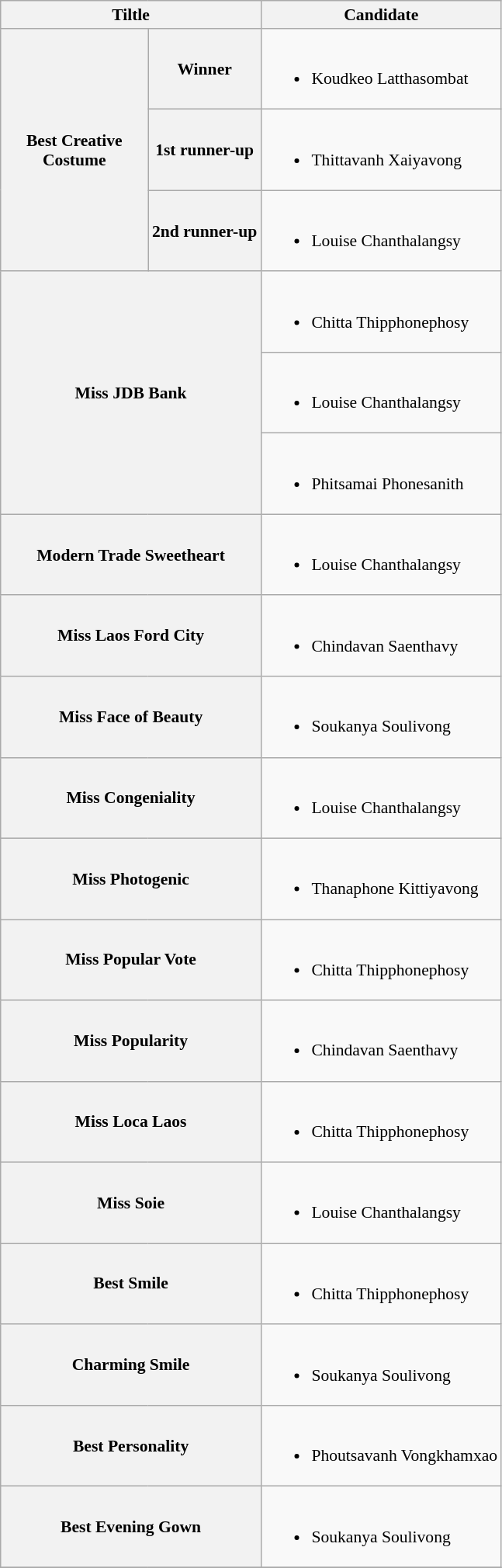<table class="wikitable" style="font-size: 90%;">
<tr>
<th colspan=2>Tiltle</th>
<th>Candidate</th>
</tr>
<tr>
<th rowspan=3 width=120px>Best Creative Costume</th>
<th>Winner</th>
<td><br><ul><li>Koudkeo Latthasombat</li></ul></td>
</tr>
<tr>
<th>1st runner-up</th>
<td><br><ul><li>Thittavanh Xaiyavong</li></ul></td>
</tr>
<tr>
<th>2nd runner-up</th>
<td><br><ul><li>Louise Chanthalangsy</li></ul></td>
</tr>
<tr>
<th colspan=2 rowspan=3>Miss JDB Bank</th>
<td><br><ul><li>Chitta Thipphonephosy</li></ul></td>
</tr>
<tr>
<td><br><ul><li>Louise Chanthalangsy</li></ul></td>
</tr>
<tr>
<td><br><ul><li>Phitsamai Phonesanith</li></ul></td>
</tr>
<tr>
<th colspan=2>Modern Trade Sweetheart</th>
<td><br><ul><li>Louise Chanthalangsy</li></ul></td>
</tr>
<tr>
<th colspan=2>Miss Laos Ford City</th>
<td><br><ul><li>Chindavan Saenthavy</li></ul></td>
</tr>
<tr>
<th colspan=2>Miss Face of Beauty</th>
<td><br><ul><li>Soukanya Soulivong</li></ul></td>
</tr>
<tr>
<th colspan=2>Miss Congeniality</th>
<td><br><ul><li>Louise Chanthalangsy</li></ul></td>
</tr>
<tr>
<th colspan=2>Miss Photogenic</th>
<td><br><ul><li>Thanaphone Kittiyavong</li></ul></td>
</tr>
<tr>
<th colspan=2>Miss Popular Vote</th>
<td><br><ul><li>Chitta Thipphonephosy</li></ul></td>
</tr>
<tr>
<th colspan=2>Miss Popularity</th>
<td><br><ul><li>Chindavan Saenthavy</li></ul></td>
</tr>
<tr>
<th colspan=2>Miss Loca Laos</th>
<td><br><ul><li>Chitta Thipphonephosy</li></ul></td>
</tr>
<tr>
<th colspan=2>Miss Soie</th>
<td><br><ul><li>Louise Chanthalangsy</li></ul></td>
</tr>
<tr>
<th colspan=2>Best Smile</th>
<td><br><ul><li>Chitta Thipphonephosy</li></ul></td>
</tr>
<tr>
<th colspan=2>Charming Smile</th>
<td><br><ul><li>Soukanya Soulivong</li></ul></td>
</tr>
<tr>
<th colspan=2>Best Personality</th>
<td><br><ul><li>Phoutsavanh Vongkhamxao</li></ul></td>
</tr>
<tr>
<th colspan=2>Best Evening Gown</th>
<td><br><ul><li>Soukanya Soulivong</li></ul></td>
</tr>
<tr>
</tr>
</table>
